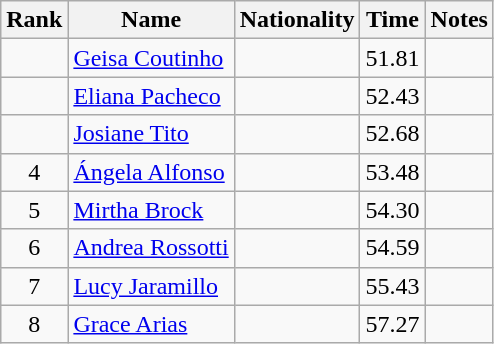<table class="wikitable sortable" style="text-align:center">
<tr>
<th>Rank</th>
<th>Name</th>
<th>Nationality</th>
<th>Time</th>
<th>Notes</th>
</tr>
<tr>
<td></td>
<td align=left><a href='#'>Geisa Coutinho</a></td>
<td align=left></td>
<td>51.81</td>
<td></td>
</tr>
<tr>
<td></td>
<td align=left><a href='#'>Eliana Pacheco</a></td>
<td align=left></td>
<td>52.43</td>
<td></td>
</tr>
<tr>
<td></td>
<td align=left><a href='#'>Josiane Tito</a></td>
<td align=left></td>
<td>52.68</td>
<td></td>
</tr>
<tr>
<td>4</td>
<td align=left><a href='#'>Ángela Alfonso</a></td>
<td align=left></td>
<td>53.48</td>
<td></td>
</tr>
<tr>
<td>5</td>
<td align=left><a href='#'>Mirtha Brock</a></td>
<td align=left></td>
<td>54.30</td>
<td></td>
</tr>
<tr>
<td>6</td>
<td align=left><a href='#'>Andrea Rossotti</a></td>
<td align=left></td>
<td>54.59</td>
<td></td>
</tr>
<tr>
<td>7</td>
<td align=left><a href='#'>Lucy Jaramillo</a></td>
<td align=left></td>
<td>55.43</td>
<td></td>
</tr>
<tr>
<td>8</td>
<td align=left><a href='#'>Grace Arias</a></td>
<td align=left></td>
<td>57.27</td>
<td></td>
</tr>
</table>
